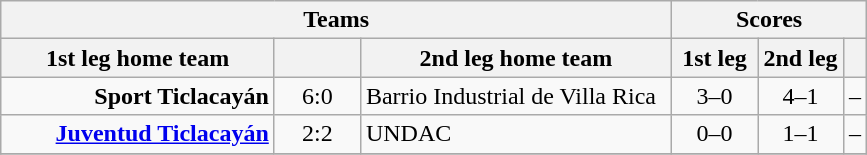<table class="wikitable" style="text-align: center;">
<tr>
<th colspan=3>Teams</th>
<th colspan=3>Scores</th>
</tr>
<tr>
<th width="175">1st leg home team</th>
<th width="50"></th>
<th width="200">2nd leg home team</th>
<th width="50">1st leg</th>
<th width="50">2nd leg</th>
<th></th>
</tr>
<tr>
<td align=right><strong>Sport Ticlacayán</strong></td>
<td>6:0</td>
<td align=left>Barrio Industrial de Villa Rica</td>
<td>3–0</td>
<td>4–1</td>
<td>–</td>
</tr>
<tr>
<td align=right><strong><a href='#'>Juventud Ticlacayán</a></strong></td>
<td>2:2</td>
<td align=left>UNDAC</td>
<td>0–0</td>
<td>1–1</td>
<td>–</td>
</tr>
<tr>
</tr>
</table>
